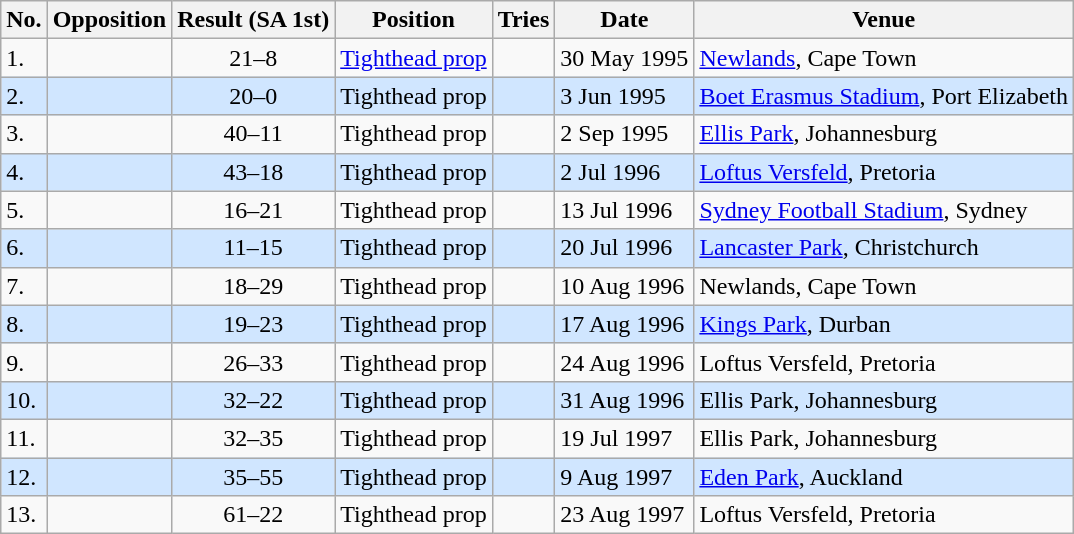<table class="wikitable sortable">
<tr>
<th>No.</th>
<th>Opposition</th>
<th>Result (SA 1st)</th>
<th>Position</th>
<th>Tries</th>
<th>Date</th>
<th>Venue</th>
</tr>
<tr>
<td>1.</td>
<td></td>
<td align="center">21–8</td>
<td><a href='#'>Tighthead prop</a></td>
<td></td>
<td>30 May 1995</td>
<td><a href='#'>Newlands</a>, Cape Town</td>
</tr>
<tr style="background: #D0E6FF;">
<td>2.</td>
<td></td>
<td align="center">20–0</td>
<td>Tighthead prop</td>
<td></td>
<td>3 Jun 1995</td>
<td><a href='#'>Boet Erasmus Stadium</a>, Port Elizabeth</td>
</tr>
<tr>
<td>3.</td>
<td></td>
<td align="center">40–11</td>
<td>Tighthead prop</td>
<td></td>
<td>2 Sep 1995</td>
<td><a href='#'>Ellis Park</a>, Johannesburg</td>
</tr>
<tr style="background: #D0E6FF;">
<td>4.</td>
<td></td>
<td align="center">43–18</td>
<td>Tighthead prop</td>
<td></td>
<td>2 Jul 1996</td>
<td><a href='#'>Loftus Versfeld</a>, Pretoria</td>
</tr>
<tr>
<td>5.</td>
<td></td>
<td align="center">16–21</td>
<td>Tighthead prop</td>
<td></td>
<td>13 Jul 1996</td>
<td><a href='#'>Sydney Football Stadium</a>, Sydney</td>
</tr>
<tr style="background: #D0E6FF;">
<td>6.</td>
<td></td>
<td align="center">11–15</td>
<td>Tighthead prop</td>
<td></td>
<td>20 Jul 1996</td>
<td><a href='#'>Lancaster Park</a>, Christchurch</td>
</tr>
<tr>
<td>7.</td>
<td></td>
<td align="center">18–29</td>
<td>Tighthead prop</td>
<td></td>
<td>10 Aug 1996</td>
<td>Newlands, Cape Town</td>
</tr>
<tr style="background: #D0E6FF;">
<td>8.</td>
<td></td>
<td align="center">19–23</td>
<td>Tighthead prop</td>
<td></td>
<td>17 Aug 1996</td>
<td><a href='#'>Kings Park</a>, Durban</td>
</tr>
<tr>
<td>9.</td>
<td></td>
<td align="center">26–33</td>
<td>Tighthead prop</td>
<td></td>
<td>24 Aug 1996</td>
<td>Loftus Versfeld, Pretoria</td>
</tr>
<tr style="background: #D0E6FF;">
<td>10.</td>
<td></td>
<td align="center">32–22</td>
<td>Tighthead prop</td>
<td></td>
<td>31 Aug 1996</td>
<td>Ellis Park, Johannesburg</td>
</tr>
<tr>
<td>11.</td>
<td></td>
<td align="center">32–35</td>
<td>Tighthead prop</td>
<td></td>
<td>19 Jul 1997</td>
<td>Ellis Park, Johannesburg</td>
</tr>
<tr style="background: #D0E6FF;">
<td>12.</td>
<td></td>
<td align="center">35–55</td>
<td>Tighthead prop</td>
<td></td>
<td>9 Aug 1997</td>
<td><a href='#'>Eden Park</a>, Auckland</td>
</tr>
<tr>
<td>13.</td>
<td></td>
<td align="center">61–22</td>
<td>Tighthead prop</td>
<td></td>
<td>23 Aug 1997</td>
<td>Loftus Versfeld, Pretoria</td>
</tr>
</table>
